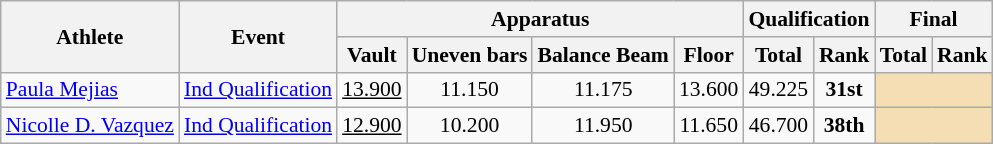<table class="wikitable" style="font-size:90%">
<tr>
<th rowspan="2">Athlete</th>
<th rowspan="2">Event</th>
<th colspan = "4">Apparatus</th>
<th colspan = "2">Qualification</th>
<th colspan = "2">Final</th>
</tr>
<tr>
<th>Vault</th>
<th>Uneven bars</th>
<th>Balance Beam</th>
<th>Floor</th>
<th>Total</th>
<th>Rank</th>
<th>Total</th>
<th>Rank</th>
</tr>
<tr>
<td><a href='#'>Paula Mejias</a></td>
<td><a href='#'>Ind Qualification</a></td>
<td align=center><u>13.900</u></td>
<td align=center>11.150</td>
<td align=center>11.175</td>
<td align=center>13.600</td>
<td align=center>49.225</td>
<td align=center><strong>31st</strong></td>
<td align=center colspan=2 bgcolor=wheat></td>
</tr>
<tr>
<td><a href='#'>Nicolle D. Vazquez</a></td>
<td><a href='#'>Ind Qualification</a></td>
<td align=center><u>12.900</u></td>
<td align=center>10.200</td>
<td align=center>11.950</td>
<td align=center>11.650</td>
<td align=center>46.700</td>
<td align=center><strong>38th</strong></td>
<td align=center colspan=2 bgcolor=wheat></td>
</tr>
</table>
